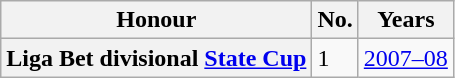<table class="wikitable plainrowheaders">
<tr>
<th scope=col>Honour</th>
<th scope=col>No.</th>
<th scope=col>Years</th>
</tr>
<tr>
<th scope=row>Liga Bet divisional <a href='#'>State Cup</a></th>
<td>1</td>
<td><a href='#'>2007–08</a></td>
</tr>
</table>
